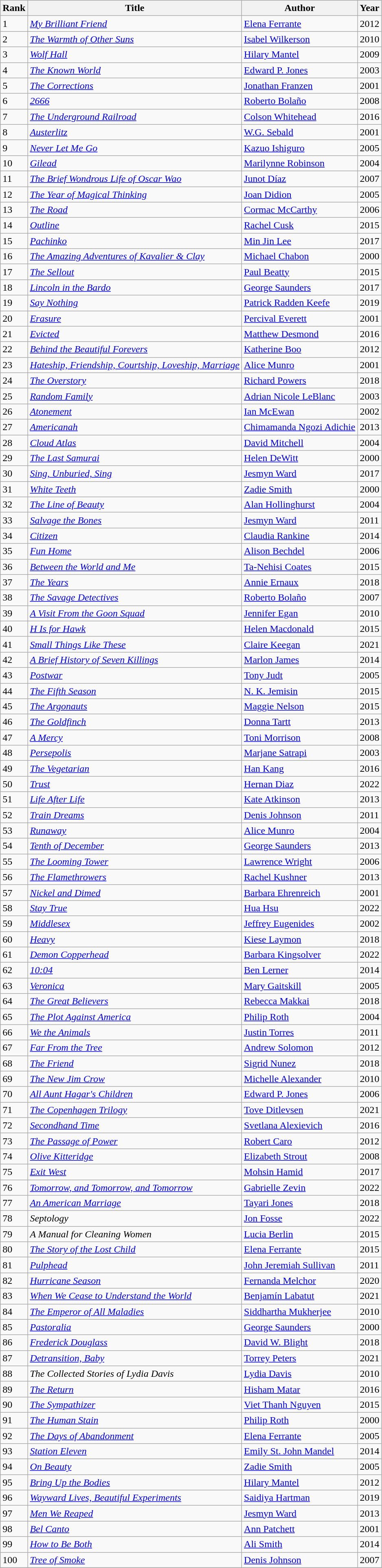<table class="wikitable sortable">
<tr>
<th>Rank</th>
<th>Title</th>
<th>Author</th>
<th>Year</th>
</tr>
<tr>
<td>1</td>
<td><em><a href='#'>My Brilliant Friend</a></em></td>
<td><a href='#'>Elena Ferrante</a></td>
<td>2012</td>
</tr>
<tr>
<td>2</td>
<td><em><a href='#'>The Warmth of Other Suns</a></em></td>
<td><a href='#'>Isabel Wilkerson</a></td>
<td>2010</td>
</tr>
<tr>
<td>3</td>
<td><em><a href='#'>Wolf Hall</a></em></td>
<td><a href='#'>Hilary Mantel</a></td>
<td>2009</td>
</tr>
<tr>
<td>4</td>
<td><em><a href='#'>The Known World</a></em></td>
<td><a href='#'>Edward P. Jones</a></td>
<td>2003</td>
</tr>
<tr>
<td>5</td>
<td><em><a href='#'>The Corrections</a></em></td>
<td><a href='#'>Jonathan Franzen</a></td>
<td>2001</td>
</tr>
<tr>
<td>6</td>
<td><em><a href='#'>2666</a></em></td>
<td><a href='#'>Roberto Bolaño</a></td>
<td>2008</td>
</tr>
<tr>
<td>7</td>
<td><em><a href='#'>The Underground Railroad</a></em></td>
<td><a href='#'>Colson Whitehead</a></td>
<td>2016</td>
</tr>
<tr>
<td>8</td>
<td><em><a href='#'>Austerlitz</a></em></td>
<td><a href='#'>W.G. Sebald</a></td>
<td>2001</td>
</tr>
<tr>
<td>9</td>
<td><em><a href='#'>Never Let Me Go</a></em></td>
<td><a href='#'>Kazuo Ishiguro</a></td>
<td>2005</td>
</tr>
<tr>
<td>10</td>
<td><em><a href='#'>Gilead</a></em></td>
<td><a href='#'>Marilynne Robinson</a></td>
<td>2004</td>
</tr>
<tr>
<td>11</td>
<td><em><a href='#'>The Brief Wondrous Life of Oscar Wao</a></em></td>
<td><a href='#'>Junot Díaz</a></td>
<td>2007</td>
</tr>
<tr>
<td>12</td>
<td><em><a href='#'>The Year of Magical Thinking</a></em></td>
<td><a href='#'>Joan Didion</a></td>
<td>2005</td>
</tr>
<tr>
<td>13</td>
<td><em><a href='#'>The Road</a></em></td>
<td><a href='#'>Cormac McCarthy</a></td>
<td>2006</td>
</tr>
<tr>
<td>14</td>
<td><em><a href='#'>Outline</a></em></td>
<td><a href='#'>Rachel Cusk</a></td>
<td>2015</td>
</tr>
<tr>
<td>15</td>
<td><em><a href='#'>Pachinko</a></em></td>
<td><a href='#'>Min Jin Lee</a></td>
<td>2017</td>
</tr>
<tr>
<td>16</td>
<td><em><a href='#'>The Amazing Adventures of Kavalier & Clay</a></em></td>
<td><a href='#'>Michael Chabon</a></td>
<td>2000</td>
</tr>
<tr>
<td>17</td>
<td><em><a href='#'>The Sellout</a></em></td>
<td><a href='#'>Paul Beatty</a></td>
<td>2015</td>
</tr>
<tr>
<td>18</td>
<td><em><a href='#'>Lincoln in the Bardo</a></em></td>
<td><a href='#'>George Saunders</a></td>
<td>2017</td>
</tr>
<tr>
<td>19</td>
<td><em><a href='#'>Say Nothing</a></em></td>
<td><a href='#'>Patrick Radden Keefe</a></td>
<td>2019</td>
</tr>
<tr>
<td>20</td>
<td><em><a href='#'>Erasure</a></em></td>
<td><a href='#'>Percival Everett</a></td>
<td>2001</td>
</tr>
<tr>
<td>21</td>
<td><em><a href='#'>Evicted</a></em></td>
<td><a href='#'>Matthew Desmond</a></td>
<td>2016</td>
</tr>
<tr>
<td>22</td>
<td><em><a href='#'>Behind the Beautiful Forevers</a></em></td>
<td><a href='#'>Katherine Boo</a></td>
<td>2012</td>
</tr>
<tr>
<td>23</td>
<td><em><a href='#'>Hateship, Friendship, Courtship, Loveship, Marriage</a></em></td>
<td><a href='#'>Alice Munro</a></td>
<td>2001</td>
</tr>
<tr>
<td>24</td>
<td><em><a href='#'>The Overstory</a></em></td>
<td><a href='#'>Richard Powers</a></td>
<td>2018</td>
</tr>
<tr>
<td>25</td>
<td><em><a href='#'>Random Family</a></em></td>
<td><a href='#'>Adrian Nicole LeBlanc</a></td>
<td>2003</td>
</tr>
<tr>
<td>26</td>
<td><em><a href='#'>Atonement</a></em></td>
<td><a href='#'>Ian McEwan</a></td>
<td>2002</td>
</tr>
<tr>
<td>27</td>
<td><em><a href='#'>Americanah</a></em></td>
<td><a href='#'>Chimamanda Ngozi Adichie</a></td>
<td>2013</td>
</tr>
<tr>
<td>28</td>
<td><em><a href='#'>Cloud Atlas</a></em></td>
<td><a href='#'>David Mitchell</a></td>
<td>2004</td>
</tr>
<tr>
<td>29</td>
<td><em><a href='#'>The Last Samurai</a></em></td>
<td><a href='#'>Helen DeWitt</a></td>
<td>2000</td>
</tr>
<tr>
<td>30</td>
<td><em><a href='#'>Sing, Unburied, Sing</a></em></td>
<td><a href='#'>Jesmyn Ward</a></td>
<td>2017</td>
</tr>
<tr>
<td>31</td>
<td><em><a href='#'>White Teeth</a></em></td>
<td><a href='#'>Zadie Smith</a></td>
<td>2000</td>
</tr>
<tr>
<td>32</td>
<td><em><a href='#'>The Line of Beauty</a></em></td>
<td><a href='#'>Alan Hollinghurst</a></td>
<td>2004</td>
</tr>
<tr>
<td>33</td>
<td><em><a href='#'>Salvage the Bones</a></em></td>
<td><a href='#'>Jesmyn Ward</a></td>
<td>2011</td>
</tr>
<tr>
<td>34</td>
<td><em><a href='#'>Citizen</a></em></td>
<td><a href='#'>Claudia Rankine</a></td>
<td>2014</td>
</tr>
<tr>
<td>35</td>
<td><em><a href='#'>Fun Home</a></em></td>
<td><a href='#'>Alison Bechdel</a></td>
<td>2006</td>
</tr>
<tr>
<td>36</td>
<td><em><a href='#'>Between the World and Me</a></em></td>
<td><a href='#'>Ta-Nehisi Coates</a></td>
<td>2015</td>
</tr>
<tr>
<td>37</td>
<td><em><a href='#'>The Years</a></em></td>
<td><a href='#'>Annie Ernaux</a></td>
<td>2018</td>
</tr>
<tr>
<td>38</td>
<td><em><a href='#'>The Savage Detectives</a></em></td>
<td><a href='#'>Roberto Bolaño</a></td>
<td>2007</td>
</tr>
<tr>
<td>39</td>
<td><em><a href='#'>A Visit From the Goon Squad</a></em></td>
<td><a href='#'>Jennifer Egan</a></td>
<td>2010</td>
</tr>
<tr>
<td>40</td>
<td><em><a href='#'>H Is for Hawk</a></em></td>
<td><a href='#'>Helen Macdonald</a></td>
<td>2015</td>
</tr>
<tr>
<td>41</td>
<td><em><a href='#'>Small Things Like These</a></em></td>
<td><a href='#'>Claire Keegan</a></td>
<td>2021</td>
</tr>
<tr>
<td>42</td>
<td><em><a href='#'>A Brief History of Seven Killings</a></em></td>
<td><a href='#'>Marlon James</a></td>
<td>2014</td>
</tr>
<tr>
<td>43</td>
<td><em><a href='#'>Postwar</a></em></td>
<td><a href='#'>Tony Judt</a></td>
<td>2005</td>
</tr>
<tr>
<td>44</td>
<td><em><a href='#'>The Fifth Season</a></em></td>
<td><a href='#'>N. K. Jemisin</a></td>
<td>2015</td>
</tr>
<tr>
<td>45</td>
<td><em><a href='#'>The Argonauts</a></em></td>
<td><a href='#'>Maggie Nelson</a></td>
<td>2015</td>
</tr>
<tr>
<td>46</td>
<td><em><a href='#'>The Goldfinch</a></em></td>
<td><a href='#'>Donna Tartt</a></td>
<td>2013</td>
</tr>
<tr>
<td>47</td>
<td><em><a href='#'>A Mercy</a></em></td>
<td><a href='#'>Toni Morrison</a></td>
<td>2008</td>
</tr>
<tr>
<td>48</td>
<td><em><a href='#'>Persepolis</a></em></td>
<td><a href='#'>Marjane Satrapi</a></td>
<td>2003</td>
</tr>
<tr>
<td>49</td>
<td><em><a href='#'>The Vegetarian</a></em></td>
<td><a href='#'>Han Kang</a></td>
<td>2016</td>
</tr>
<tr>
<td>50</td>
<td><em><a href='#'>Trust</a></em></td>
<td><a href='#'>Hernan Diaz</a></td>
<td>2022</td>
</tr>
<tr>
<td>51</td>
<td><em><a href='#'>Life After Life</a></em></td>
<td><a href='#'>Kate Atkinson</a></td>
<td>2013</td>
</tr>
<tr>
<td>52</td>
<td><em><a href='#'>Train Dreams</a></em></td>
<td><a href='#'>Denis Johnson</a></td>
<td>2011</td>
</tr>
<tr>
<td>53</td>
<td><em><a href='#'>Runaway</a></em></td>
<td><a href='#'>Alice Munro</a></td>
<td>2004</td>
</tr>
<tr>
<td>54</td>
<td><em><a href='#'>Tenth of December</a></em></td>
<td><a href='#'>George Saunders</a></td>
<td>2013</td>
</tr>
<tr>
<td>55</td>
<td><em><a href='#'>The Looming Tower</a></em></td>
<td><a href='#'>Lawrence Wright</a></td>
<td>2006</td>
</tr>
<tr>
<td>56</td>
<td><em><a href='#'>The Flamethrowers</a></em></td>
<td><a href='#'>Rachel Kushner</a></td>
<td>2013</td>
</tr>
<tr>
<td>57</td>
<td><em><a href='#'>Nickel and Dimed</a></em></td>
<td><a href='#'>Barbara Ehrenreich</a></td>
<td>2001</td>
</tr>
<tr>
<td>58</td>
<td><em><a href='#'>Stay True</a></em></td>
<td><a href='#'>Hua Hsu</a></td>
<td>2022</td>
</tr>
<tr>
<td>59</td>
<td><em><a href='#'>Middlesex</a></em></td>
<td><a href='#'>Jeffrey Eugenides</a></td>
<td>2002</td>
</tr>
<tr>
<td>60</td>
<td><em><a href='#'>Heavy</a></em></td>
<td><a href='#'>Kiese Laymon</a></td>
<td>2018</td>
</tr>
<tr>
<td>61</td>
<td><em><a href='#'>Demon Copperhead</a></em></td>
<td><a href='#'>Barbara Kingsolver</a></td>
<td>2022</td>
</tr>
<tr>
<td>62</td>
<td><em><a href='#'>10:04</a></em></td>
<td><a href='#'>Ben Lerner</a></td>
<td>2014</td>
</tr>
<tr>
<td>63</td>
<td><em><a href='#'>Veronica</a></em></td>
<td><a href='#'>Mary Gaitskill</a></td>
<td>2005</td>
</tr>
<tr>
<td>64</td>
<td><em><a href='#'>The Great Believers</a></em></td>
<td><a href='#'>Rebecca Makkai</a></td>
<td>2018</td>
</tr>
<tr>
<td>65</td>
<td><em><a href='#'>The Plot Against America</a></em></td>
<td><a href='#'>Philip Roth</a></td>
<td>2004</td>
</tr>
<tr>
<td>66</td>
<td><em><a href='#'>We the Animals</a></em></td>
<td><a href='#'>Justin Torres</a></td>
<td>2011</td>
</tr>
<tr>
<td>67</td>
<td><em><a href='#'>Far From the Tree</a></em></td>
<td><a href='#'>Andrew Solomon</a></td>
<td>2012</td>
</tr>
<tr>
<td>68</td>
<td><em><a href='#'>The Friend</a></em></td>
<td><a href='#'>Sigrid Nunez</a></td>
<td>2018</td>
</tr>
<tr>
<td>69</td>
<td><em><a href='#'>The New Jim Crow</a></em></td>
<td><a href='#'>Michelle Alexander</a></td>
<td>2010</td>
</tr>
<tr>
<td>70</td>
<td><em><a href='#'>All Aunt Hagar's Children</a></em></td>
<td><a href='#'>Edward P. Jones</a></td>
<td>2006</td>
</tr>
<tr>
<td>71</td>
<td><em><a href='#'>The Copenhagen Trilogy</a></em></td>
<td><a href='#'>Tove Ditlevsen</a></td>
<td>2021</td>
</tr>
<tr>
<td>72</td>
<td><em><a href='#'>Secondhand Time</a></em></td>
<td><a href='#'>Svetlana Alexievich</a></td>
<td>2016</td>
</tr>
<tr>
<td>73</td>
<td><em><a href='#'>The Passage of Power</a></em></td>
<td><a href='#'>Robert Caro</a></td>
<td>2012</td>
</tr>
<tr>
<td>74</td>
<td><em><a href='#'>Olive Kitteridge</a></em></td>
<td><a href='#'>Elizabeth Strout</a></td>
<td>2008</td>
</tr>
<tr>
<td>75</td>
<td><em><a href='#'>Exit West</a></em></td>
<td><a href='#'>Mohsin Hamid</a></td>
<td>2017</td>
</tr>
<tr>
<td>76</td>
<td><em><a href='#'>Tomorrow, and Tomorrow, and Tomorrow</a></em></td>
<td><a href='#'>Gabrielle Zevin</a></td>
<td>2022</td>
</tr>
<tr>
<td>77</td>
<td><em><a href='#'>An American Marriage</a></em></td>
<td><a href='#'>Tayari Jones</a></td>
<td>2018</td>
</tr>
<tr>
<td>78</td>
<td><em>Septology</em></td>
<td><a href='#'>Jon Fosse</a></td>
<td>2022</td>
</tr>
<tr>
<td>79</td>
<td><em>A Manual for Cleaning Women</em></td>
<td><a href='#'>Lucia Berlin</a></td>
<td>2015</td>
</tr>
<tr>
<td>80</td>
<td><em><a href='#'>The Story of the Lost Child</a></em></td>
<td><a href='#'>Elena Ferrante</a></td>
<td>2015</td>
</tr>
<tr>
<td>81</td>
<td><em><a href='#'>Pulphead</a></em></td>
<td><a href='#'>John Jeremiah Sullivan</a></td>
<td>2011</td>
</tr>
<tr>
<td>82</td>
<td><em><a href='#'>Hurricane Season</a></em></td>
<td><a href='#'>Fernanda Melchor</a></td>
<td>2020</td>
</tr>
<tr>
<td>83</td>
<td><em><a href='#'>When We Cease to Understand the World</a></em></td>
<td><a href='#'>Benjamín Labatut</a></td>
<td>2021</td>
</tr>
<tr>
<td>84</td>
<td><em><a href='#'>The Emperor of All Maladies</a></em></td>
<td><a href='#'>Siddhartha Mukherjee</a></td>
<td>2010</td>
</tr>
<tr>
<td>85</td>
<td><em><a href='#'>Pastoralia</a></em></td>
<td><a href='#'>George Saunders</a></td>
<td>2000</td>
</tr>
<tr>
<td>86</td>
<td><em><a href='#'>Frederick Douglass</a></em></td>
<td><a href='#'>David W. Blight</a></td>
<td>2018</td>
</tr>
<tr>
<td>87</td>
<td><em><a href='#'>Detransition, Baby</a></em></td>
<td><a href='#'>Torrey Peters</a></td>
<td>2021</td>
</tr>
<tr>
<td>88</td>
<td><em>The Collected Stories of Lydia Davis</em></td>
<td><a href='#'>Lydia Davis</a></td>
<td>2010</td>
</tr>
<tr>
<td>89</td>
<td><em><a href='#'>The Return</a></em></td>
<td><a href='#'>Hisham Matar</a></td>
<td>2016</td>
</tr>
<tr>
<td>90</td>
<td><em><a href='#'>The Sympathizer</a></em></td>
<td><a href='#'>Viet Thanh Nguyen</a></td>
<td>2015</td>
</tr>
<tr>
<td>91</td>
<td><em><a href='#'>The Human Stain</a></em></td>
<td><a href='#'>Philip Roth</a></td>
<td>2000</td>
</tr>
<tr>
<td>92</td>
<td><em><a href='#'>The Days of Abandonment</a></em></td>
<td><a href='#'>Elena Ferrante</a></td>
<td>2005</td>
</tr>
<tr>
<td>93</td>
<td><em><a href='#'>Station Eleven</a></em></td>
<td><a href='#'>Emily St. John Mandel</a></td>
<td>2014</td>
</tr>
<tr>
<td>94</td>
<td><em><a href='#'>On Beauty</a></em></td>
<td><a href='#'>Zadie Smith</a></td>
<td>2005</td>
</tr>
<tr>
<td>95</td>
<td><em><a href='#'>Bring Up the Bodies</a></em></td>
<td><a href='#'>Hilary Mantel</a></td>
<td>2012</td>
</tr>
<tr>
<td>96</td>
<td><em><a href='#'>Wayward Lives, Beautiful Experiments</a></em></td>
<td><a href='#'>Saidiya Hartman</a></td>
<td>2019</td>
</tr>
<tr>
<td>97</td>
<td><em><a href='#'>Men We Reaped</a></em></td>
<td><a href='#'>Jesmyn Ward</a></td>
<td>2013</td>
</tr>
<tr>
<td>98</td>
<td><em><a href='#'>Bel Canto</a></em></td>
<td><a href='#'>Ann Patchett</a></td>
<td>2001</td>
</tr>
<tr>
<td>99</td>
<td><em><a href='#'>How to Be Both</a></em></td>
<td><a href='#'>Ali Smith</a></td>
<td>2014</td>
</tr>
<tr>
<td>100</td>
<td><em><a href='#'>Tree of Smoke</a></em></td>
<td><a href='#'>Denis Johnson</a></td>
<td>2007</td>
</tr>
<tr>
</tr>
</table>
